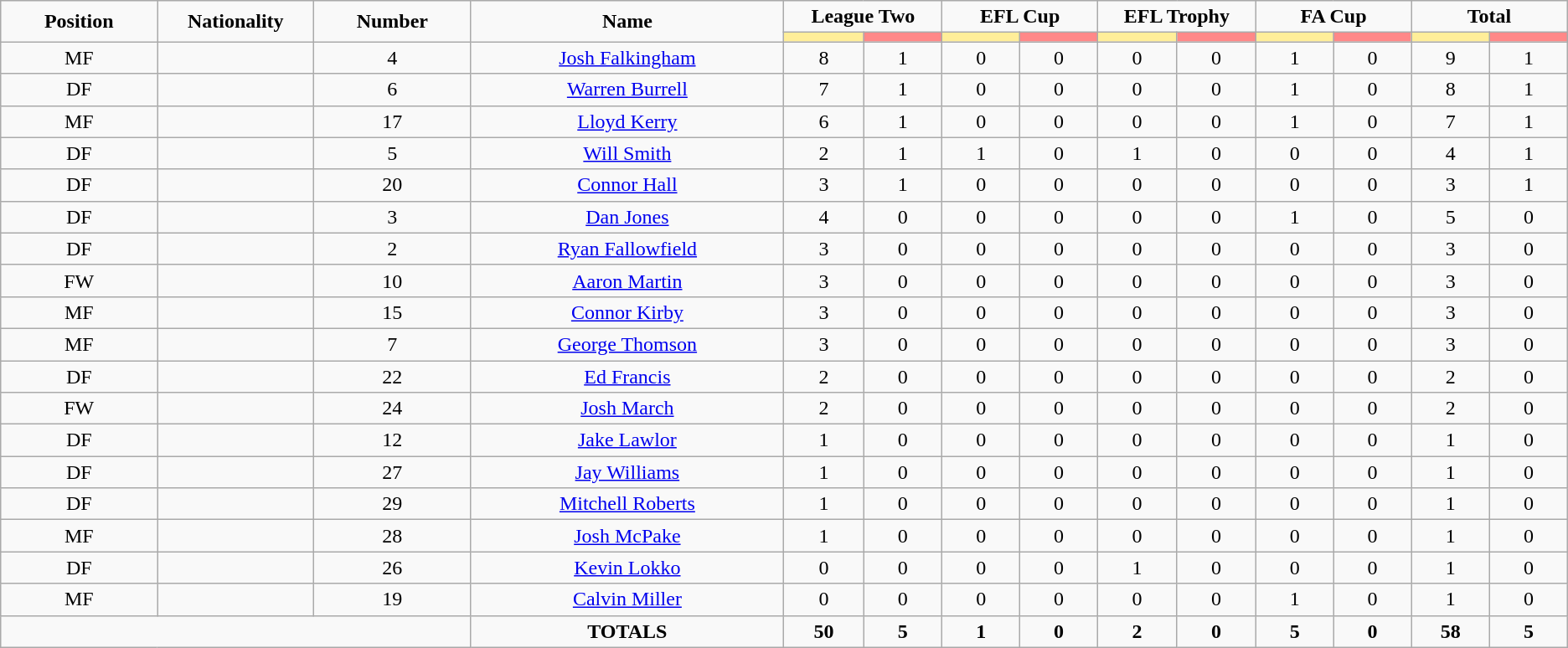<table class="wikitable" style="font-size: 100%; text-align: center;">
<tr>
<td rowspan="2" width="10%" align="center"><strong>Position</strong></td>
<td rowspan="2" width="10%" align="center"><strong>Nationality</strong></td>
<td rowspan="2" width="10%" align="center"><strong>Number</strong></td>
<td rowspan="2" width="20%" align="center"><strong>Name</strong></td>
<td colspan="2" align="center"><strong>League Two</strong></td>
<td colspan="2" align="center"><strong>EFL Cup</strong></td>
<td colspan="2" align="center"><strong>EFL Trophy</strong></td>
<td colspan="2" align="center"><strong>FA Cup</strong></td>
<td colspan="2" align="center"><strong>Total</strong></td>
</tr>
<tr>
<th width=60 style="background: #FFEE99"></th>
<th width=60 style="background: #FF8888"></th>
<th width=60 style="background: #FFEE99"></th>
<th width=60 style="background: #FF8888"></th>
<th width=60 style="background: #FFEE99"></th>
<th width=60 style="background: #FF8888"></th>
<th width=60 style="background: #FFEE99"></th>
<th width=60 style="background: #FF8888"></th>
<th width=60 style="background: #FFEE99"></th>
<th width=60 style="background: #FF8888"></th>
</tr>
<tr>
<td>MF</td>
<td></td>
<td>4</td>
<td><a href='#'>Josh Falkingham</a></td>
<td>8</td>
<td>1</td>
<td>0</td>
<td>0</td>
<td>0</td>
<td>0</td>
<td>1</td>
<td>0</td>
<td>9</td>
<td>1</td>
</tr>
<tr>
<td>DF</td>
<td></td>
<td>6</td>
<td><a href='#'>Warren Burrell</a></td>
<td>7</td>
<td>1</td>
<td>0</td>
<td>0</td>
<td>0</td>
<td>0</td>
<td>1</td>
<td>0</td>
<td>8</td>
<td>1</td>
</tr>
<tr>
<td>MF</td>
<td></td>
<td>17</td>
<td><a href='#'>Lloyd Kerry</a></td>
<td>6</td>
<td>1</td>
<td>0</td>
<td>0</td>
<td>0</td>
<td>0</td>
<td>1</td>
<td>0</td>
<td>7</td>
<td>1</td>
</tr>
<tr>
<td>DF</td>
<td></td>
<td>5</td>
<td><a href='#'>Will Smith</a></td>
<td>2</td>
<td>1</td>
<td>1</td>
<td>0</td>
<td>1</td>
<td>0</td>
<td>0</td>
<td>0</td>
<td>4</td>
<td>1</td>
</tr>
<tr>
<td>DF</td>
<td></td>
<td>20</td>
<td><a href='#'>Connor Hall</a></td>
<td>3</td>
<td>1</td>
<td>0</td>
<td>0</td>
<td>0</td>
<td>0</td>
<td>0</td>
<td>0</td>
<td>3</td>
<td>1</td>
</tr>
<tr>
<td>DF</td>
<td></td>
<td>3</td>
<td><a href='#'>Dan Jones</a></td>
<td>4</td>
<td>0</td>
<td>0</td>
<td>0</td>
<td>0</td>
<td>0</td>
<td>1</td>
<td>0</td>
<td>5</td>
<td>0</td>
</tr>
<tr>
<td>DF</td>
<td></td>
<td>2</td>
<td><a href='#'>Ryan Fallowfield</a></td>
<td>3</td>
<td>0</td>
<td>0</td>
<td>0</td>
<td>0</td>
<td>0</td>
<td>0</td>
<td>0</td>
<td>3</td>
<td>0</td>
</tr>
<tr>
<td>FW</td>
<td></td>
<td>10</td>
<td><a href='#'>Aaron Martin</a></td>
<td>3</td>
<td>0</td>
<td>0</td>
<td>0</td>
<td>0</td>
<td>0</td>
<td>0</td>
<td>0</td>
<td>3</td>
<td>0</td>
</tr>
<tr>
<td>MF</td>
<td></td>
<td>15</td>
<td><a href='#'>Connor Kirby</a></td>
<td>3</td>
<td>0</td>
<td>0</td>
<td>0</td>
<td>0</td>
<td>0</td>
<td>0</td>
<td>0</td>
<td>3</td>
<td>0</td>
</tr>
<tr>
<td>MF</td>
<td></td>
<td>7</td>
<td><a href='#'>George Thomson</a></td>
<td>3</td>
<td>0</td>
<td>0</td>
<td>0</td>
<td>0</td>
<td>0</td>
<td>0</td>
<td>0</td>
<td>3</td>
<td>0</td>
</tr>
<tr>
<td>DF</td>
<td></td>
<td>22</td>
<td><a href='#'>Ed Francis</a></td>
<td>2</td>
<td>0</td>
<td>0</td>
<td>0</td>
<td>0</td>
<td>0</td>
<td>0</td>
<td>0</td>
<td>2</td>
<td>0</td>
</tr>
<tr>
<td>FW</td>
<td></td>
<td>24</td>
<td><a href='#'>Josh March</a></td>
<td>2</td>
<td>0</td>
<td>0</td>
<td>0</td>
<td>0</td>
<td>0</td>
<td>0</td>
<td>0</td>
<td>2</td>
<td>0</td>
</tr>
<tr>
<td>DF</td>
<td></td>
<td>12</td>
<td><a href='#'>Jake Lawlor</a></td>
<td>1</td>
<td>0</td>
<td>0</td>
<td>0</td>
<td>0</td>
<td>0</td>
<td>0</td>
<td>0</td>
<td>1</td>
<td>0</td>
</tr>
<tr>
<td>DF</td>
<td></td>
<td>27</td>
<td><a href='#'>Jay Williams</a></td>
<td>1</td>
<td>0</td>
<td>0</td>
<td>0</td>
<td>0</td>
<td>0</td>
<td>0</td>
<td>0</td>
<td>1</td>
<td>0</td>
</tr>
<tr>
<td>DF</td>
<td></td>
<td>29</td>
<td><a href='#'>Mitchell Roberts</a></td>
<td>1</td>
<td>0</td>
<td>0</td>
<td>0</td>
<td>0</td>
<td>0</td>
<td>0</td>
<td>0</td>
<td>1</td>
<td>0</td>
</tr>
<tr>
<td>MF</td>
<td></td>
<td>28</td>
<td><a href='#'>Josh McPake</a></td>
<td>1</td>
<td>0</td>
<td>0</td>
<td>0</td>
<td>0</td>
<td>0</td>
<td>0</td>
<td>0</td>
<td>1</td>
<td>0</td>
</tr>
<tr>
<td>DF</td>
<td></td>
<td>26</td>
<td><a href='#'>Kevin Lokko</a></td>
<td>0</td>
<td>0</td>
<td>0</td>
<td>0</td>
<td>1</td>
<td>0</td>
<td>0</td>
<td>0</td>
<td>1</td>
<td>0</td>
</tr>
<tr>
<td>MF</td>
<td></td>
<td>19</td>
<td><a href='#'>Calvin Miller</a></td>
<td>0</td>
<td>0</td>
<td>0</td>
<td>0</td>
<td>0</td>
<td>0</td>
<td>1</td>
<td>0</td>
<td>1</td>
<td>0</td>
</tr>
<tr>
<td colspan="3"></td>
<td><strong>TOTALS</strong></td>
<td><strong>50</strong></td>
<td><strong>5</strong></td>
<td><strong>1</strong></td>
<td><strong>0</strong></td>
<td><strong>2</strong></td>
<td><strong>0</strong></td>
<td><strong>5</strong></td>
<td><strong>0</strong></td>
<td><strong>58</strong></td>
<td><strong>5</strong></td>
</tr>
</table>
